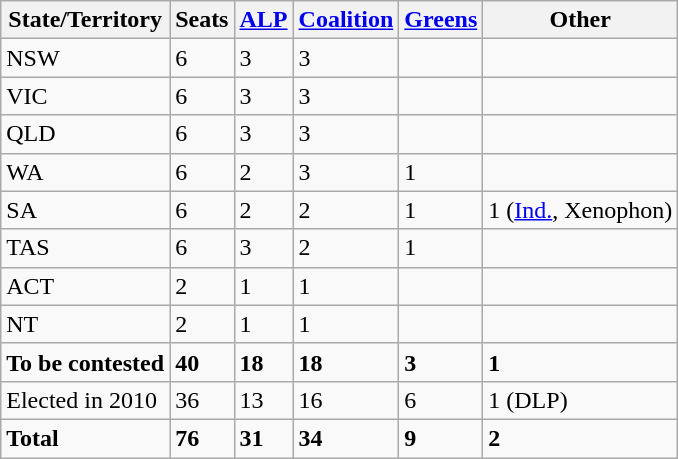<table class="wikitable">
<tr>
<th>State/Territory</th>
<th>Seats</th>
<th><a href='#'>ALP</a></th>
<th><a href='#'>Coalition</a></th>
<th><a href='#'>Greens</a></th>
<th>Other</th>
</tr>
<tr>
<td>NSW</td>
<td>6</td>
<td>3</td>
<td>3</td>
<td></td>
<td></td>
</tr>
<tr>
<td>VIC</td>
<td>6</td>
<td>3</td>
<td>3</td>
<td></td>
<td></td>
</tr>
<tr>
<td>QLD</td>
<td>6</td>
<td>3</td>
<td>3</td>
<td></td>
<td></td>
</tr>
<tr>
<td>WA</td>
<td>6</td>
<td>2</td>
<td>3</td>
<td>1</td>
<td></td>
</tr>
<tr>
<td>SA</td>
<td>6</td>
<td>2</td>
<td>2</td>
<td>1</td>
<td>1 (<a href='#'>Ind.</a>, Xenophon)</td>
</tr>
<tr>
<td>TAS</td>
<td>6</td>
<td>3</td>
<td>2</td>
<td>1</td>
<td></td>
</tr>
<tr>
<td>ACT</td>
<td>2</td>
<td>1</td>
<td>1</td>
<td></td>
<td></td>
</tr>
<tr>
<td>NT</td>
<td>2</td>
<td>1</td>
<td>1</td>
<td></td>
<td></td>
</tr>
<tr style="font-weight:bold">
<td>To be contested</td>
<td>40</td>
<td>18</td>
<td>18</td>
<td>3</td>
<td>1</td>
</tr>
<tr>
<td>Elected in 2010</td>
<td>36</td>
<td>13</td>
<td>16</td>
<td>6</td>
<td>1 (DLP)</td>
</tr>
<tr style="font-weight:bold">
<td>Total</td>
<td>76</td>
<td>31</td>
<td>34</td>
<td>9</td>
<td>2</td>
</tr>
</table>
